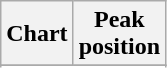<table class="wikitable sortable">
<tr>
<th>Chart</th>
<th>Peak<br>position</th>
</tr>
<tr>
</tr>
<tr>
</tr>
<tr>
</tr>
</table>
